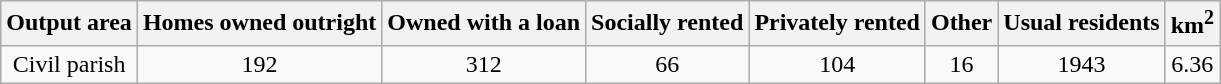<table class="wikitable">
<tr>
<th>Output area</th>
<th>Homes owned outright</th>
<th>Owned with a loan</th>
<th>Socially rented</th>
<th>Privately rented</th>
<th>Other</th>
<th>Usual residents</th>
<th>km<sup>2</sup></th>
</tr>
<tr align=center>
<td>Civil parish</td>
<td>192</td>
<td>312</td>
<td>66</td>
<td>104</td>
<td>16</td>
<td>1943</td>
<td>6.36</td>
</tr>
</table>
